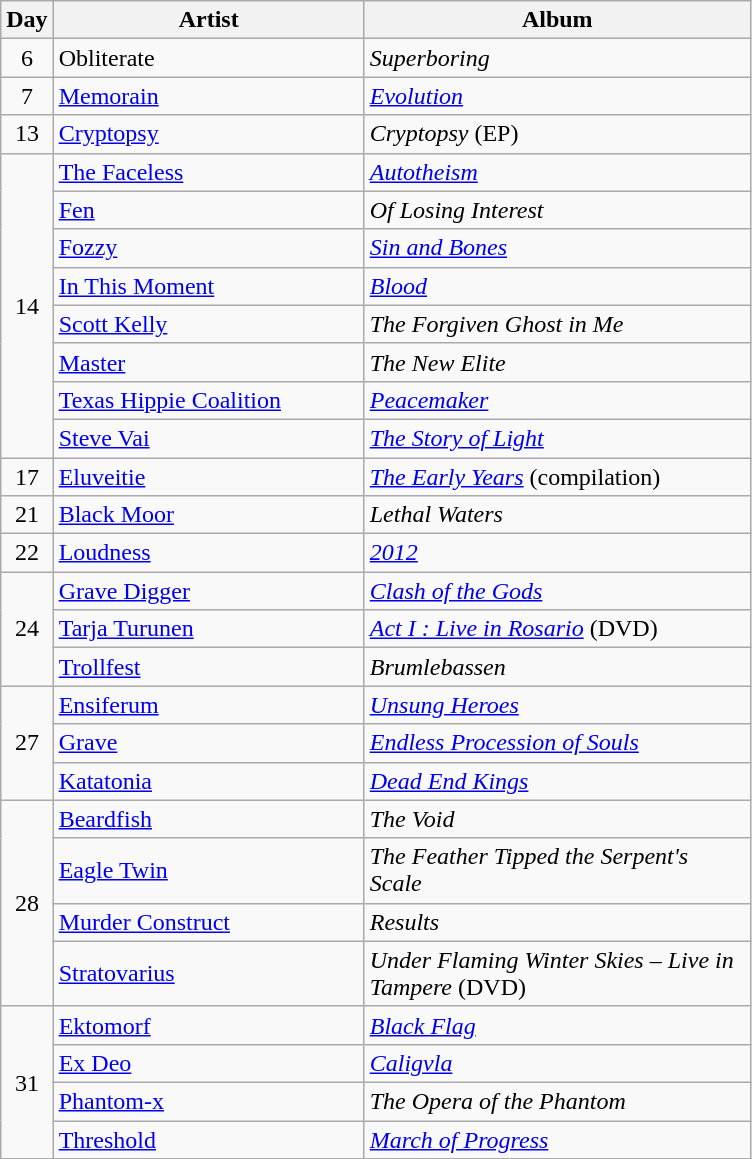<table class="wikitable">
<tr>
<th style="width:20px;">Day</th>
<th style="width:200px;">Artist</th>
<th style="width:250px;">Album</th>
</tr>
<tr>
<td style="text-align:center;" rowspan="1">6</td>
<td>Obliterate</td>
<td><em>Superboring</em></td>
</tr>
<tr>
<td style="text-align:center;" rowspan="1">7</td>
<td><a href='#'>Memorain</a></td>
<td><em><a href='#'>Evolution</a></em></td>
</tr>
<tr>
<td style="text-align:center;" rowspan="1">13</td>
<td><a href='#'>Cryptopsy</a></td>
<td><em>Cryptopsy</em> (EP)</td>
</tr>
<tr>
<td style="text-align:center;" rowspan="8">14</td>
<td><a href='#'>The Faceless</a></td>
<td><em><a href='#'>Autotheism</a></em></td>
</tr>
<tr>
<td><a href='#'>Fen</a></td>
<td><em>Of Losing Interest</em></td>
</tr>
<tr>
<td><a href='#'>Fozzy</a></td>
<td><em><a href='#'>Sin and Bones</a></em></td>
</tr>
<tr>
<td><a href='#'>In This Moment</a></td>
<td><em><a href='#'>Blood</a></em></td>
</tr>
<tr>
<td><a href='#'>Scott Kelly</a></td>
<td><em>The Forgiven Ghost in Me</em></td>
</tr>
<tr>
<td><a href='#'>Master</a></td>
<td><em>The New Elite</em></td>
</tr>
<tr>
<td><a href='#'>Texas Hippie Coalition</a></td>
<td><em><a href='#'>Peacemaker</a></em></td>
</tr>
<tr>
<td><a href='#'>Steve Vai</a></td>
<td><em><a href='#'>The Story of Light</a></em></td>
</tr>
<tr>
<td style="text-align:center;" rowspan="1">17</td>
<td><a href='#'>Eluveitie</a></td>
<td><em><a href='#'>The Early Years</a></em> (compilation)</td>
</tr>
<tr>
<td style="text-align:center;" rowspan="1">21</td>
<td><a href='#'>Black Moor</a></td>
<td><em>Lethal Waters</em></td>
</tr>
<tr>
<td style="text-align:center;" rowspan="1">22</td>
<td><a href='#'>Loudness</a></td>
<td><em><a href='#'>2012</a></em></td>
</tr>
<tr>
<td style="text-align:center;" rowspan="3">24</td>
<td><a href='#'>Grave Digger</a></td>
<td><em><a href='#'>Clash of the Gods</a></em></td>
</tr>
<tr>
<td><a href='#'>Tarja Turunen</a></td>
<td><em><a href='#'>Act I : Live in Rosario</a></em> (DVD)</td>
</tr>
<tr>
<td><a href='#'>Trollfest</a></td>
<td><em>Brumlebassen</em></td>
</tr>
<tr>
<td style="text-align:center;" rowspan="3">27</td>
<td><a href='#'>Ensiferum</a></td>
<td><em><a href='#'>Unsung Heroes</a></em></td>
</tr>
<tr>
<td><a href='#'>Grave</a></td>
<td><em><a href='#'>Endless Procession of Souls</a></em></td>
</tr>
<tr>
<td><a href='#'>Katatonia</a></td>
<td><em><a href='#'>Dead End Kings</a></em></td>
</tr>
<tr>
<td style="text-align:center;" rowspan="4">28</td>
<td><a href='#'>Beardfish</a></td>
<td><em>The Void</em></td>
</tr>
<tr>
<td><a href='#'>Eagle Twin</a></td>
<td><em>The Feather Tipped the Serpent's Scale</em></td>
</tr>
<tr>
<td><a href='#'>Murder Construct</a></td>
<td><em>Results</em></td>
</tr>
<tr>
<td><a href='#'>Stratovarius</a></td>
<td><em>Under Flaming Winter Skies – Live in Tampere</em> (DVD)</td>
</tr>
<tr>
<td style="text-align:center;" rowspan="4">31</td>
<td><a href='#'>Ektomorf</a></td>
<td><em><a href='#'>Black Flag</a></em></td>
</tr>
<tr>
<td><a href='#'>Ex Deo</a></td>
<td><em><a href='#'>Caligvla</a></em></td>
</tr>
<tr>
<td><a href='#'>Phantom-x</a></td>
<td><em>The Opera of the Phantom</em></td>
</tr>
<tr>
<td><a href='#'>Threshold</a></td>
<td><em><a href='#'>March of Progress</a></em></td>
</tr>
<tr>
</tr>
</table>
